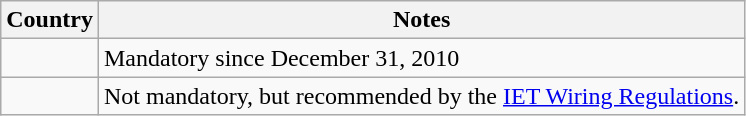<table class="wikitable">
<tr>
<th>Country</th>
<th>Notes</th>
</tr>
<tr>
<td></td>
<td>Mandatory since December 31, 2010</td>
</tr>
<tr>
<td></td>
<td>Not mandatory, but recommended by the <a href='#'>IET Wiring Regulations</a>.</td>
</tr>
</table>
